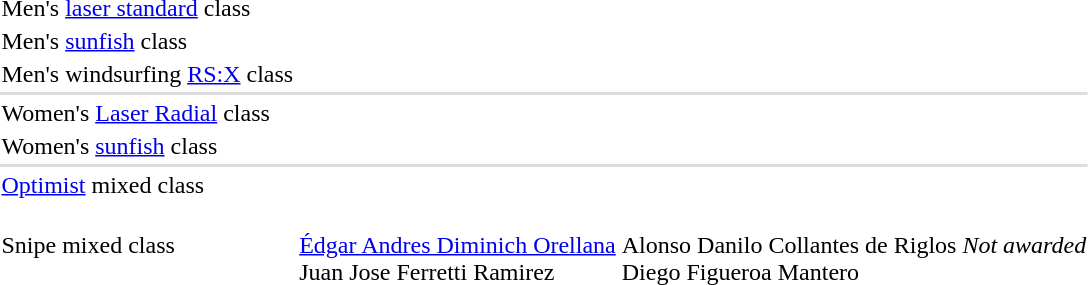<table>
<tr>
<td>Men's <a href='#'>laser standard</a> class</td>
<td></td>
<td></td>
<td></td>
</tr>
<tr>
<td>Men's <a href='#'>sunfish</a> class</td>
<td></td>
<td></td>
<td></td>
</tr>
<tr>
<td>Men's windsurfing <a href='#'>RS:X</a> class</td>
<td></td>
<td></td>
<td></td>
</tr>
<tr bgcolor=#DDDDDD>
<td colspan=7></td>
</tr>
<tr>
<td>Women's <a href='#'>Laser Radial</a> class</td>
<td></td>
<td></td>
<td></td>
</tr>
<tr>
<td>Women's <a href='#'>sunfish</a> class</td>
<td></td>
<td></td>
<td></td>
</tr>
<tr bgcolor=#DDDDDD>
<td colspan=7></td>
</tr>
<tr>
<td><a href='#'>Optimist</a> mixed class</td>
<td></td>
<td></td>
<td></td>
</tr>
<tr>
<td>Snipe mixed class</td>
<td><br><a href='#'>Édgar Andres Diminich Orellana</a><br>Juan Jose Ferretti Ramirez</td>
<td><br>Alonso Danilo Collantes de Riglos<br>Diego Figueroa Mantero</td>
<td><em>Not awarded</em></td>
</tr>
</table>
